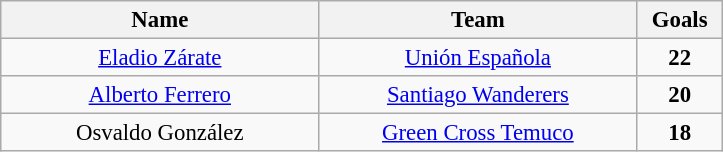<table class="wikitable" style="font-size:95%; text-align:center;">
<tr>
<th width="205">Name</th>
<th width="205">Team</th>
<th width="50">Goals</th>
</tr>
<tr>
<td> <a href='#'>Eladio Zárate</a></td>
<td><a href='#'>Unión Española</a></td>
<td><strong>22</strong></td>
</tr>
<tr>
<td> <a href='#'>Alberto Ferrero</a></td>
<td><a href='#'>Santiago Wanderers</a></td>
<td><strong>20</strong></td>
</tr>
<tr>
<td> Osvaldo González</td>
<td><a href='#'>Green Cross Temuco</a></td>
<td><strong>18</strong></td>
</tr>
</table>
